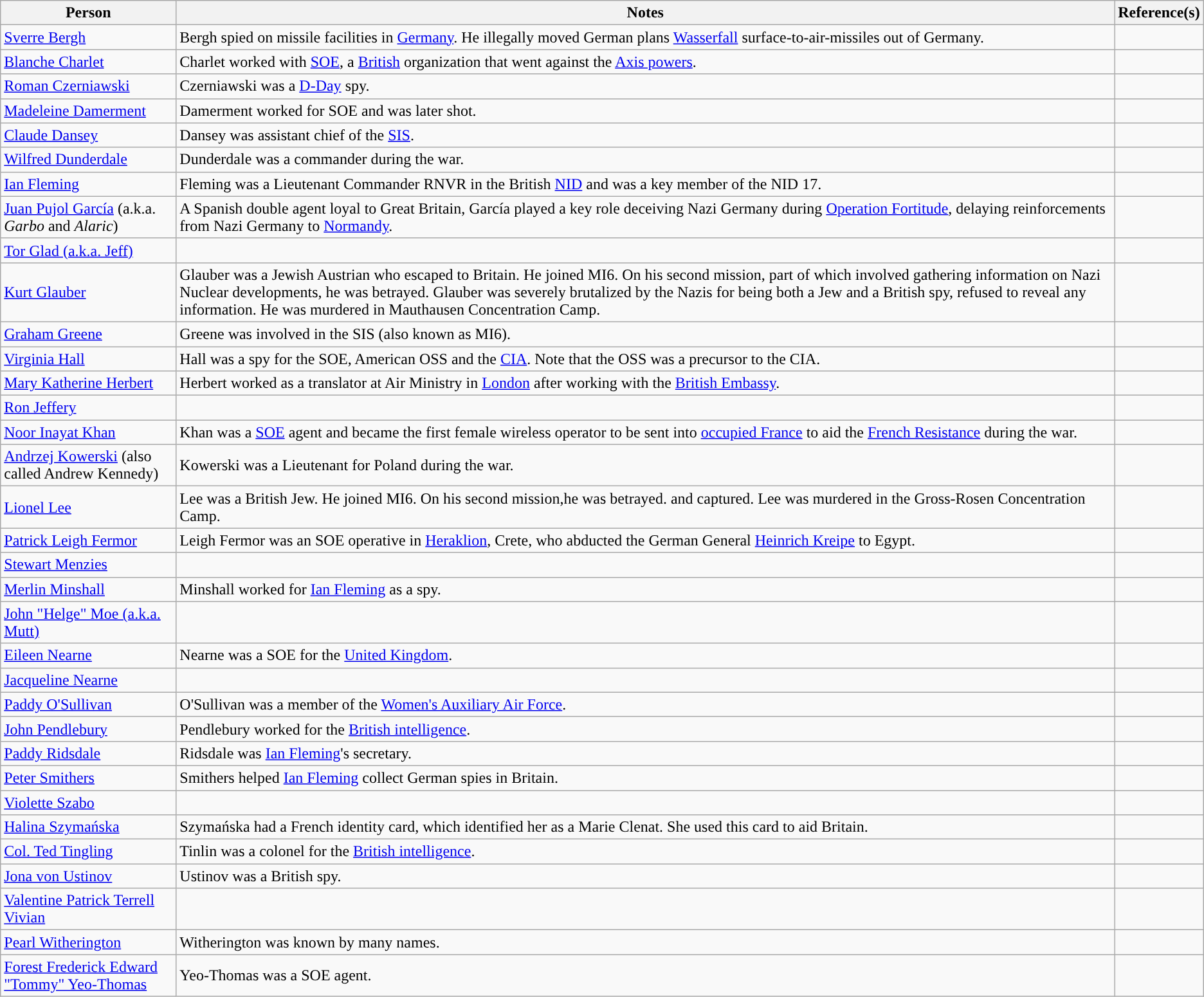<table class="wikitable sortable">
<tr>
<th>Person</th>
<th class="unsortable">Notes</th>
<th class="unsortable">Reference(s)</th>
</tr>
<tr>
<td data-sort-value="Bergh, Langil"><a href='#'>Sverre Bergh</a></td>
<td>Bergh spied on missile facilities in <a href='#'>Germany</a>. He illegally moved German plans <a href='#'>Wasserfall</a> surface-to-air-missiles out of Germany.</td>
<td></td>
</tr>
<tr>
<td data-sort-value="Charlet, Blanche"><a href='#'>Blanche Charlet</a></td>
<td>Charlet worked with <a href='#'>SOE</a>, a <a href='#'>British</a> organization that went against the <a href='#'>Axis powers</a>.</td>
<td></td>
</tr>
<tr>
<td data-sort-value="Czerniawski, Roman"><a href='#'>Roman Czerniawski</a></td>
<td>Czerniawski was a <a href='#'>D-Day</a> spy.</td>
<td></td>
</tr>
<tr>
<td data-sort-value="Damerment, Madeleine"><a href='#'>Madeleine Damerment</a></td>
<td>Damerment worked for SOE and was later shot.</td>
<td></td>
</tr>
<tr>
<td data-sort-value="Dansey, Claude"><a href='#'>Claude Dansey</a></td>
<td>Dansey was assistant chief of the <a href='#'>SIS</a>.</td>
<td></td>
</tr>
<tr>
<td data-sort-value="Dunderdale, Wilfred"><a href='#'>Wilfred Dunderdale</a></td>
<td>Dunderdale was a commander during the war.</td>
<td></td>
</tr>
<tr>
<td data-sort-value="Fleming, Ian"><a href='#'>Ian Fleming</a></td>
<td>Fleming was a Lieutenant Commander RNVR in the British <a href='#'>NID</a> and was a key member of the NID 17.</td>
<td></td>
</tr>
<tr>
<td data-sort-value="García, Juan Pujol"><a href='#'>Juan Pujol García</a> (a.k.a. <em>Garbo</em> and <em>Alaric</em>)</td>
<td>A Spanish double agent loyal to Great Britain, García played a key role deceiving Nazi Germany during <a href='#'>Operation Fortitude</a>, delaying reinforcements from Nazi Germany to <a href='#'>Normandy</a>.</td>
</tr>
<tr>
<td data-sort-value="Glad, Tor"><a href='#'>Tor Glad (a.k.a. Jeff)</a></td>
<td></td>
<td></td>
</tr>
<tr>
<td data-sort-value="Glauber, Kurt Erich"><a href='#'>Kurt Glauber</a></td>
<td>Glauber was a Jewish Austrian who escaped to Britain.  He joined MI6. On his second mission, part of which involved gathering information on Nazi Nuclear developments, he was betrayed. Glauber was severely brutalized by the Nazis for being both a Jew and a British spy, refused to reveal any information.  He was murdered in Mauthausen Concentration Camp.</td>
<td></td>
</tr>
<tr>
<td data-sort-value="Greene, Graham"><a href='#'>Graham Greene</a></td>
<td>Greene was involved in the SIS (also known as MI6).</td>
<td></td>
</tr>
<tr>
<td data-sort-value="Hall, Virginia"><a href='#'>Virginia Hall</a></td>
<td>Hall was a spy for the SOE, American OSS and the <a href='#'>CIA</a>. Note that the OSS was a precursor to the CIA.</td>
<td></td>
</tr>
<tr>
<td data-sort-value="Herbert, Mary Katherine"><a href='#'>Mary Katherine Herbert</a></td>
<td>Herbert worked as a translator at Air Ministry in <a href='#'>London</a> after working with the <a href='#'>British Embassy</a>.</td>
<td></td>
</tr>
<tr>
<td data-sort-value="Jeffery, Ron"><a href='#'>Ron Jeffery</a></td>
<td></td>
<td></td>
</tr>
<tr>
<td data-sort-value="Khan, Noor Inayat"><a href='#'>Noor Inayat Khan</a></td>
<td>Khan was a <a href='#'>SOE</a> agent and became the first female wireless operator to be sent into <a href='#'>occupied France</a> to aid the <a href='#'>French Resistance</a> during the war.</td>
<td></td>
</tr>
<tr>
<td data-sort-value="Kowerski, Andrzej"><a href='#'>Andrzej Kowerski</a> (also called Andrew Kennedy)</td>
<td>Kowerski was a Lieutenant for Poland during the war.</td>
<td></td>
</tr>
<tr>
<td data-sort-value="Lee, Lionel"><a href='#'>Lionel Lee</a></td>
<td>Lee was a British Jew.  He joined MI6. On his second mission,he was betrayed. and captured. Lee was murdered in the Gross-Rosen Concentration Camp.</td>
<td></td>
</tr>
<tr>
<td data-sort-value="Leigh Fermor, Patrick"><a href='#'>Patrick Leigh Fermor</a></td>
<td>Leigh Fermor was an SOE operative in <a href='#'>Heraklion</a>, Crete, who abducted the German General <a href='#'>Heinrich Kreipe</a> to Egypt.</td>
<td></td>
</tr>
<tr>
<td data-sort-value="Menzies, Stewart"><a href='#'>Stewart Menzies</a></td>
<td></td>
<td></td>
</tr>
<tr>
<td data-sort-value="Minshall, Merlin"><a href='#'>Merlin Minshall</a></td>
<td>Minshall worked for <a href='#'>Ian Fleming</a> as a spy.</td>
<td></td>
</tr>
<tr>
<td data-sort-value="Moe, John"><a href='#'>John "Helge" Moe (a.k.a. Mutt)</a></td>
<td></td>
<td></td>
</tr>
<tr>
<td data-sort-value="Nearne, Eileen"><a href='#'>Eileen Nearne</a></td>
<td>Nearne was a SOE for the <a href='#'>United Kingdom</a>.</td>
<td></td>
</tr>
<tr>
<td data-sort-value="Nearne, Jacqueline"><a href='#'>Jacqueline Nearne</a></td>
<td></td>
<td></td>
</tr>
<tr>
<td data-sort-value="O'Sullivan, Paddy"><a href='#'>Paddy O'Sullivan</a></td>
<td>O'Sullivan was a member of the <a href='#'>Women's Auxiliary Air Force</a>.</td>
<td></td>
</tr>
<tr>
<td data-sort-value="Pendlebury, John"><a href='#'>John Pendlebury</a></td>
<td>Pendlebury worked for the <a href='#'>British intelligence</a>.</td>
<td></td>
</tr>
<tr>
<td data-sort-value="Ridsdale, Paddy"><a href='#'>Paddy Ridsdale</a></td>
<td>Ridsdale was <a href='#'>Ian Fleming</a>'s secretary.</td>
<td></td>
</tr>
<tr>
<td data-sort-value="Smithers, Peter"><a href='#'>Peter Smithers</a></td>
<td>Smithers helped <a href='#'>Ian Fleming</a> collect German spies in Britain.</td>
<td></td>
</tr>
<tr>
<td data-sort-value="Szabo, Violette"><a href='#'>Violette Szabo</a></td>
<td></td>
<td></td>
</tr>
<tr>
<td data-sort-value="Szymańska, Halina"><a href='#'>Halina Szymańska</a></td>
<td>Szymańska had a French identity card, which identified her as a Marie Clenat. She used this card to aid Britain.</td>
<td></td>
</tr>
<tr>
<td data-sort-value="Tingling, Ted"><a href='#'>Col. Ted Tingling</a></td>
<td>Tinlin was a colonel for the <a href='#'>British intelligence</a>.</td>
<td></td>
</tr>
<tr>
<td data-sort-value="Ustinov, Jona von"><a href='#'>Jona von Ustinov</a></td>
<td>Ustinov was a British spy.</td>
<td></td>
</tr>
<tr>
<td data-sort-value="Vivian, Valentine Patrick Terrell"><a href='#'>Valentine Patrick Terrell Vivian</a></td>
<td></td>
<td></td>
</tr>
<tr>
<td data-sort-value="Witherington, Pearl"><a href='#'>Pearl Witherington</a></td>
<td>Witherington was known by many names.</td>
<td></td>
</tr>
<tr>
<td data-sort-value="Yeo-Thomas,  Forest Frederick Edward"><a href='#'>Forest Frederick Edward "Tommy" Yeo-Thomas</a></td>
<td>Yeo-Thomas was a SOE agent.</td>
<td></td>
</tr>
</table>
